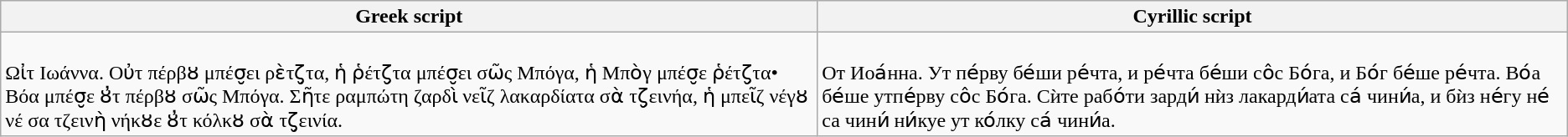<table class="wikitable">
<tr>
<th scope="col">Greek script</th>
<th scope="col">Cyrillic script</th>
</tr>
<tr>
<td><br>Ωἰτ Ιωάννα. 
Οὐτ πέρβȣ μπέσ̮ει ρὲτζ̮τα, ἡ ῥέτζ̮τα μπέσ̮ει σῶς Μπόγα, ἡ Μπὸγ μπέσ̮ε ῥέτζ̮τα• Βόα μπέσ̮ε ȣ̓τ πέρβȣ σῶς Μπόγα. Σῆτε ραμπώτη ζαρδὶ νεῖζ λακαρδίατα σὰ τζ̮εινήα, ἡ μπεῖζ νέγȣ νέ σα τζεινὴ νήκȣε ȣ̓τ κόλκȣ σὰ τζ̮εινία.</td>
<td><br>От Иоа́нна.
Ут пе́рву бе́ши ре́чта, и ре́чта бе́ши со̂с Бо́га, и Бо́г бе́ше ре́чта. Во́а бе́ше утпе́рву со̂с Бо́га. Сѝте рабо́ти зарди́ нѝз лакарди́ата са́ чини́а, и бѝз не́гу не́ са чини́ ни́куе ут ко́лку са́ чини́а.</td>
</tr>
</table>
